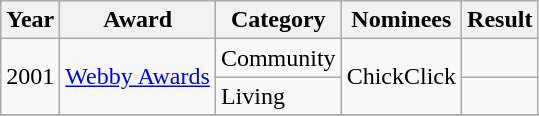<table class="wikitable">
<tr>
<th>Year</th>
<th>Award</th>
<th>Category</th>
<th>Nominees</th>
<th>Result</th>
</tr>
<tr>
<td rowspan="2">2001</td>
<td rowspan="2"><a href='#'>Webby Awards</a></td>
<td>Community</td>
<td rowspan="2">ChickClick</td>
<td></td>
</tr>
<tr>
<td>Living</td>
<td></td>
</tr>
<tr>
</tr>
</table>
